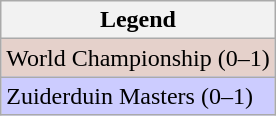<table class="wikitable">
<tr>
<th>Legend</th>
</tr>
<tr style="background:#e5d1cb;">
<td>World Championship (0–1)</td>
</tr>
<tr style="background:#ccf;">
<td>Zuiderduin Masters (0–1)</td>
</tr>
</table>
